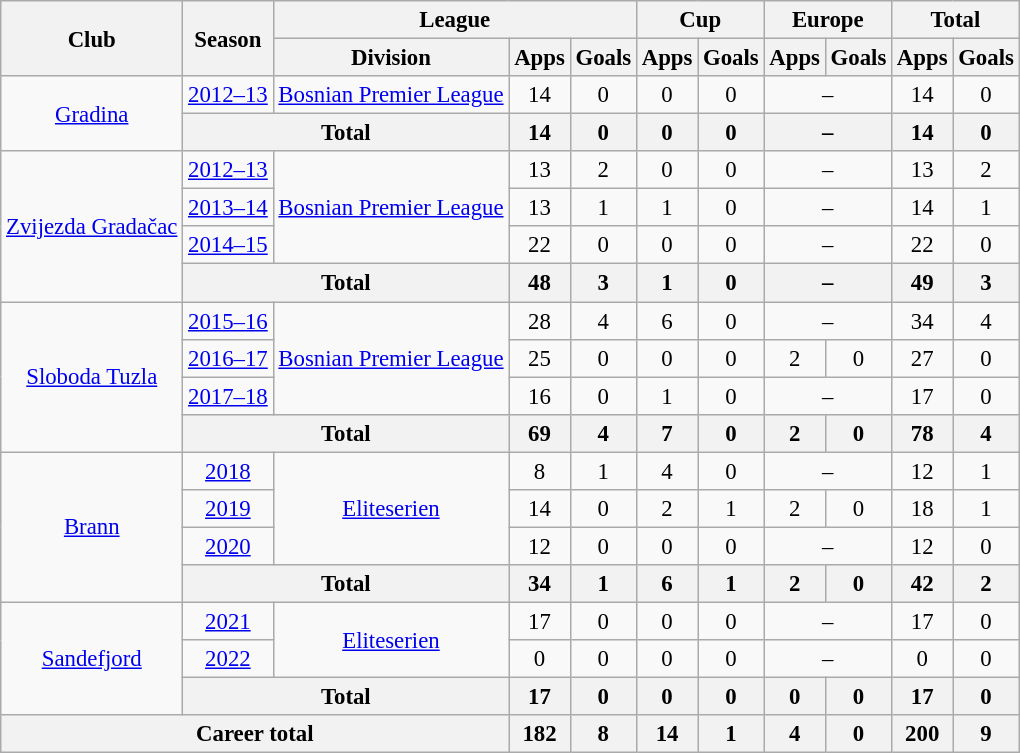<table class="wikitable" style="text-align: center;font-size:95%">
<tr>
<th rowspan="2">Club</th>
<th rowspan="2">Season</th>
<th colspan="3">League</th>
<th colspan="2">Cup</th>
<th colspan="2">Europe</th>
<th colspan="2">Total</th>
</tr>
<tr>
<th>Division</th>
<th>Apps</th>
<th>Goals</th>
<th>Apps</th>
<th>Goals</th>
<th>Apps</th>
<th>Goals</th>
<th>Apps</th>
<th>Goals</th>
</tr>
<tr>
<td rowspan=2><a href='#'>Gradina</a></td>
<td><a href='#'>2012–13</a></td>
<td rowspan=1><a href='#'>Bosnian Premier League</a></td>
<td>14</td>
<td>0</td>
<td>0</td>
<td>0</td>
<td colspan=2>–</td>
<td>14</td>
<td>0</td>
</tr>
<tr>
<th colspan=2>Total</th>
<th>14</th>
<th>0</th>
<th>0</th>
<th>0</th>
<th colspan=2>–</th>
<th>14</th>
<th>0</th>
</tr>
<tr>
<td rowspan=4><a href='#'>Zvijezda Gradačac</a></td>
<td><a href='#'>2012–13</a></td>
<td rowspan=3><a href='#'>Bosnian Premier League</a></td>
<td>13</td>
<td>2</td>
<td>0</td>
<td>0</td>
<td colspan=2>–</td>
<td>13</td>
<td>2</td>
</tr>
<tr>
<td><a href='#'>2013–14</a></td>
<td>13</td>
<td>1</td>
<td>1</td>
<td>0</td>
<td colspan=2>–</td>
<td>14</td>
<td>1</td>
</tr>
<tr>
<td><a href='#'>2014–15</a></td>
<td>22</td>
<td>0</td>
<td>0</td>
<td>0</td>
<td colspan=2>–</td>
<td>22</td>
<td>0</td>
</tr>
<tr>
<th colspan=2>Total</th>
<th>48</th>
<th>3</th>
<th>1</th>
<th>0</th>
<th colspan=2>–</th>
<th>49</th>
<th>3</th>
</tr>
<tr>
<td rowspan=4><a href='#'>Sloboda Tuzla</a></td>
<td><a href='#'>2015–16</a></td>
<td rowspan=3><a href='#'>Bosnian Premier League</a></td>
<td>28</td>
<td>4</td>
<td>6</td>
<td>0</td>
<td colspan=2>–</td>
<td>34</td>
<td>4</td>
</tr>
<tr>
<td><a href='#'>2016–17</a></td>
<td>25</td>
<td>0</td>
<td>0</td>
<td>0</td>
<td>2</td>
<td>0</td>
<td>27</td>
<td>0</td>
</tr>
<tr>
<td><a href='#'>2017–18</a></td>
<td>16</td>
<td>0</td>
<td>1</td>
<td>0</td>
<td colspan=2>–</td>
<td>17</td>
<td>0</td>
</tr>
<tr>
<th colspan=2>Total</th>
<th>69</th>
<th>4</th>
<th>7</th>
<th>0</th>
<th>2</th>
<th>0</th>
<th>78</th>
<th>4</th>
</tr>
<tr>
<td rowspan=4><a href='#'>Brann</a></td>
<td><a href='#'>2018</a></td>
<td rowspan=3><a href='#'>Eliteserien</a></td>
<td>8</td>
<td>1</td>
<td>4</td>
<td>0</td>
<td colspan=2>–</td>
<td>12</td>
<td>1</td>
</tr>
<tr>
<td><a href='#'>2019</a></td>
<td>14</td>
<td>0</td>
<td>2</td>
<td>1</td>
<td>2</td>
<td>0</td>
<td>18</td>
<td>1</td>
</tr>
<tr>
<td><a href='#'>2020</a></td>
<td>12</td>
<td>0</td>
<td>0</td>
<td>0</td>
<td colspan=2>–</td>
<td>12</td>
<td>0</td>
</tr>
<tr>
<th colspan=2>Total</th>
<th>34</th>
<th>1</th>
<th>6</th>
<th>1</th>
<th>2</th>
<th>0</th>
<th>42</th>
<th>2</th>
</tr>
<tr>
<td rowspan=3><a href='#'>Sandefjord</a></td>
<td><a href='#'>2021</a></td>
<td rowspan=2><a href='#'>Eliteserien</a></td>
<td>17</td>
<td>0</td>
<td>0</td>
<td>0</td>
<td colspan=2>–</td>
<td>17</td>
<td>0</td>
</tr>
<tr>
<td><a href='#'>2022</a></td>
<td>0</td>
<td>0</td>
<td>0</td>
<td>0</td>
<td colspan=2>–</td>
<td>0</td>
<td>0</td>
</tr>
<tr>
<th colspan=2>Total</th>
<th>17</th>
<th>0</th>
<th>0</th>
<th>0</th>
<th>0</th>
<th>0</th>
<th>17</th>
<th>0</th>
</tr>
<tr>
<th colspan=3>Career total</th>
<th>182</th>
<th>8</th>
<th>14</th>
<th>1</th>
<th>4</th>
<th>0</th>
<th>200</th>
<th>9</th>
</tr>
</table>
